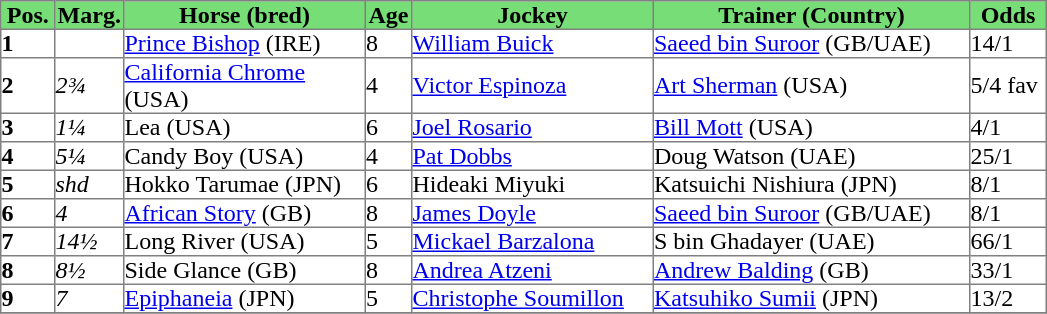<table class = "sortable" | border="1" cellpadding="0" style="border-collapse: collapse;">
<tr style="background:#7d7; text-align:center;">
<th style="width:35px;"><strong>Pos.</strong></th>
<th style="width:45px;"><strong>Marg.</strong></th>
<th style="width:160px;"><strong>Horse (bred)</strong></th>
<th style="width:30px;"><strong>Age</strong></th>
<th style="width:160px;"><strong>Jockey</strong></th>
<th style="width:210px;"><strong>Trainer (Country)</strong></th>
<th style="width:50px;"><strong>Odds</strong></th>
</tr>
<tr>
<td><strong>1</strong></td>
<td></td>
<td><a href='#'>Prince Bishop</a> (IRE)</td>
<td>8</td>
<td><a href='#'>William Buick</a></td>
<td><a href='#'>Saeed bin Suroor</a> (GB/UAE)</td>
<td>14/1</td>
</tr>
<tr>
<td><strong>2</strong></td>
<td><em>2¾</em></td>
<td><a href='#'>California Chrome</a> (USA)</td>
<td>4</td>
<td><a href='#'>Victor Espinoza</a></td>
<td><a href='#'>Art Sherman</a> (USA)</td>
<td>5/4 fav</td>
</tr>
<tr>
<td><strong>3</strong></td>
<td><em>1¼</em></td>
<td>Lea (USA)</td>
<td>6</td>
<td><a href='#'>Joel Rosario</a></td>
<td><a href='#'>Bill Mott</a> (USA)</td>
<td>4/1</td>
</tr>
<tr>
<td><strong>4</strong></td>
<td><em>5¼</em></td>
<td>Candy Boy (USA)</td>
<td>4</td>
<td><a href='#'>Pat Dobbs</a></td>
<td>Doug Watson (UAE)</td>
<td>25/1</td>
</tr>
<tr>
<td><strong>5</strong></td>
<td><em>shd</em></td>
<td>Hokko Tarumae (JPN)</td>
<td>6</td>
<td>Hideaki Miyuki</td>
<td>Katsuichi Nishiura (JPN)</td>
<td>8/1</td>
</tr>
<tr>
<td><strong>6</strong></td>
<td><em>4</em></td>
<td><a href='#'>African Story</a> (GB)</td>
<td>8</td>
<td><a href='#'>James Doyle</a></td>
<td><a href='#'>Saeed bin Suroor</a> (GB/UAE)</td>
<td>8/1</td>
</tr>
<tr>
<td><strong>7</strong></td>
<td><em>14½</em></td>
<td>Long River (USA)</td>
<td>5</td>
<td><a href='#'>Mickael Barzalona</a></td>
<td>S bin Ghadayer (UAE)</td>
<td>66/1</td>
</tr>
<tr>
<td><strong>8</strong></td>
<td><em>8½</em></td>
<td>Side Glance (GB)</td>
<td>8</td>
<td><a href='#'>Andrea Atzeni</a></td>
<td><a href='#'>Andrew Balding</a> (GB)</td>
<td>33/1</td>
</tr>
<tr>
<td><strong>9</strong></td>
<td><em>7</em></td>
<td><a href='#'>Epiphaneia</a> (JPN)</td>
<td>5</td>
<td><a href='#'>Christophe Soumillon</a></td>
<td><a href='#'>Katsuhiko Sumii</a> (JPN)</td>
<td>13/2</td>
</tr>
<tr>
</tr>
</table>
